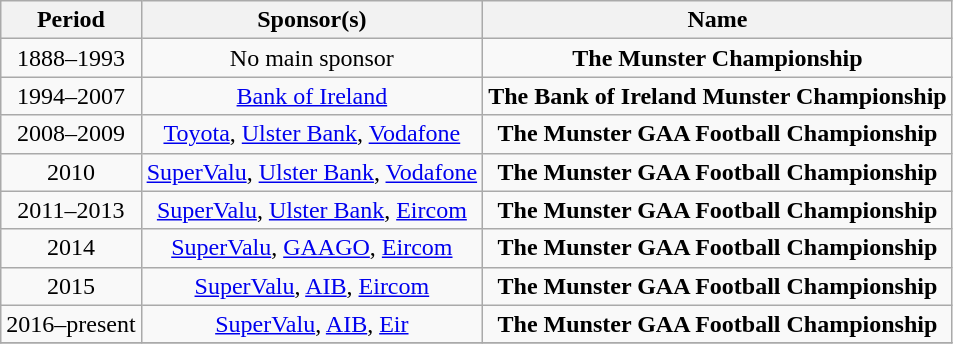<table class="wikitable" style="text-align:center; margin-left:1em">
<tr>
<th>Period</th>
<th>Sponsor(s)</th>
<th>Name</th>
</tr>
<tr>
<td>1888–1993</td>
<td>No main sponsor</td>
<td><strong>The Munster Championship</strong></td>
</tr>
<tr>
<td>1994–2007</td>
<td> <a href='#'>Bank of Ireland</a></td>
<td><strong>The Bank of Ireland Munster Championship</strong></td>
</tr>
<tr>
<td>2008–2009</td>
<td> <a href='#'>Toyota</a>, <a href='#'>Ulster Bank</a>,  <a href='#'>Vodafone</a></td>
<td><strong>The Munster GAA Football Championship</strong></td>
</tr>
<tr>
<td>2010</td>
<td> <a href='#'>SuperValu</a>, <a href='#'>Ulster Bank</a>,  <a href='#'>Vodafone</a></td>
<td><strong>The Munster GAA Football Championship</strong></td>
</tr>
<tr>
<td>2011–2013</td>
<td> <a href='#'>SuperValu</a>, <a href='#'>Ulster Bank</a>,  <a href='#'>Eircom</a></td>
<td><strong>The Munster GAA Football Championship</strong></td>
</tr>
<tr>
<td>2014</td>
<td> <a href='#'>SuperValu</a>,  <a href='#'>GAAGO</a>,  <a href='#'>Eircom</a></td>
<td><strong>The Munster GAA Football Championship</strong></td>
</tr>
<tr>
<td>2015</td>
<td> <a href='#'>SuperValu</a>,  <a href='#'>AIB</a>,  <a href='#'>Eircom</a></td>
<td><strong>The Munster GAA Football Championship</strong></td>
</tr>
<tr>
<td>2016–present</td>
<td> <a href='#'>SuperValu</a>,  <a href='#'>AIB</a>,  <a href='#'>Eir</a></td>
<td><strong>The Munster GAA Football Championship</strong></td>
</tr>
<tr>
</tr>
</table>
